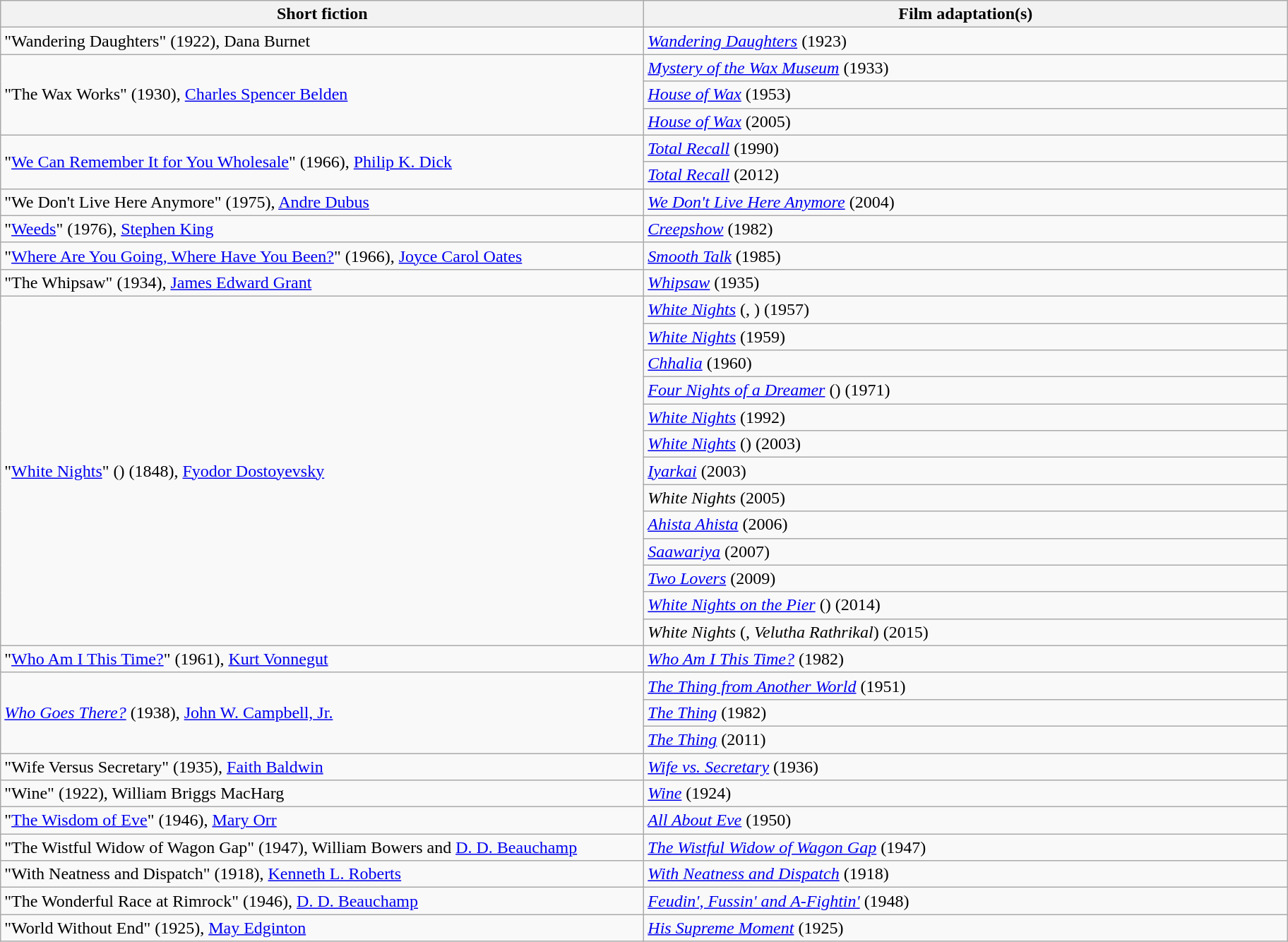<table class="wikitable">
<tr>
<th width="600">Short fiction</th>
<th width="600">Film adaptation(s)</th>
</tr>
<tr>
<td>"Wandering Daughters" (1922), Dana Burnet</td>
<td><em><a href='#'>Wandering Daughters</a></em> (1923)</td>
</tr>
<tr>
<td rowspan="3">"The Wax Works" (1930), <a href='#'>Charles Spencer Belden</a></td>
<td><em><a href='#'>Mystery of the Wax Museum</a></em> (1933)</td>
</tr>
<tr>
<td><em><a href='#'>House of Wax</a></em> (1953)</td>
</tr>
<tr>
<td><em><a href='#'>House of Wax</a></em> (2005)</td>
</tr>
<tr>
<td rowspan="2">"<a href='#'>We Can Remember It for You Wholesale</a>" (1966), <a href='#'>Philip K. Dick</a></td>
<td><em><a href='#'>Total Recall</a></em> (1990)</td>
</tr>
<tr>
<td><em><a href='#'>Total Recall</a></em> (2012)</td>
</tr>
<tr>
<td>"We Don't Live Here Anymore" (1975), <a href='#'>Andre Dubus</a></td>
<td><em><a href='#'>We Don't Live Here Anymore</a></em> (2004)</td>
</tr>
<tr>
<td>"<a href='#'>Weeds</a>" (1976), <a href='#'>Stephen King</a></td>
<td><em><a href='#'>Creepshow</a></em> (1982)</td>
</tr>
<tr>
<td>"<a href='#'>Where Are You Going, Where Have You Been?</a>" (1966), <a href='#'>Joyce Carol Oates</a></td>
<td><em><a href='#'>Smooth Talk</a></em> (1985)</td>
</tr>
<tr>
<td>"The Whipsaw" (1934), <a href='#'>James Edward Grant</a></td>
<td><em><a href='#'>Whipsaw</a></em> (1935)</td>
</tr>
<tr>
<td rowspan="13">"<a href='#'>White Nights</a>" () (1848), <a href='#'>Fyodor Dostoyevsky</a></td>
<td><em><a href='#'>White Nights</a></em> (, ) (1957)</td>
</tr>
<tr>
<td><em><a href='#'>White Nights</a></em> (1959)</td>
</tr>
<tr>
<td><em><a href='#'>Chhalia</a></em> (1960)</td>
</tr>
<tr>
<td><em><a href='#'>Four Nights of a Dreamer</a></em> () (1971)</td>
</tr>
<tr>
<td><em><a href='#'>White Nights</a></em> (1992)</td>
</tr>
<tr>
<td><em><a href='#'>White Nights</a></em> () (2003)</td>
</tr>
<tr>
<td><em><a href='#'>Iyarkai</a></em> (2003)</td>
</tr>
<tr>
<td><em>White Nights</em> (2005)</td>
</tr>
<tr>
<td><em><a href='#'>Ahista Ahista</a></em> (2006)</td>
</tr>
<tr>
<td><em><a href='#'>Saawariya</a></em> (2007)</td>
</tr>
<tr>
<td><em><a href='#'>Two Lovers</a></em> (2009)</td>
</tr>
<tr>
<td><em><a href='#'>White Nights on the Pier</a></em> () (2014)</td>
</tr>
<tr>
<td><em>White Nights</em> (, <em>Velutha Rathrikal</em>) (2015)</td>
</tr>
<tr>
<td>"<a href='#'>Who Am I This Time?</a>" (1961), <a href='#'>Kurt Vonnegut</a></td>
<td><em><a href='#'>Who Am I This Time?</a></em> (1982)</td>
</tr>
<tr>
<td rowspan="3"><em><a href='#'>Who Goes There?</a></em> (1938), <a href='#'>John W. Campbell, Jr.</a></td>
<td><em><a href='#'>The Thing from Another World</a></em> (1951)</td>
</tr>
<tr>
<td><em><a href='#'>The Thing</a></em> (1982)</td>
</tr>
<tr>
<td><em><a href='#'>The Thing</a></em> (2011)</td>
</tr>
<tr>
<td>"Wife Versus Secretary" (1935), <a href='#'>Faith Baldwin</a></td>
<td><em><a href='#'>Wife vs. Secretary</a></em> (1936)</td>
</tr>
<tr>
<td>"Wine" (1922), William Briggs MacHarg</td>
<td><em><a href='#'>Wine</a></em> (1924)</td>
</tr>
<tr>
<td>"<a href='#'>The Wisdom of Eve</a>" (1946), <a href='#'>Mary Orr</a></td>
<td><em><a href='#'>All About Eve</a></em> (1950)</td>
</tr>
<tr>
<td>"The Wistful Widow of Wagon Gap" (1947), William Bowers and <a href='#'>D. D. Beauchamp</a></td>
<td><em><a href='#'>The Wistful Widow of Wagon Gap</a></em> (1947)</td>
</tr>
<tr>
<td>"With Neatness and Dispatch" (1918), <a href='#'>Kenneth L. Roberts</a></td>
<td><em><a href='#'>With Neatness and Dispatch</a></em> (1918)</td>
</tr>
<tr>
<td>"The Wonderful Race at Rimrock" (1946), <a href='#'>D. D. Beauchamp</a></td>
<td><em><a href='#'>Feudin', Fussin' and A-Fightin'</a></em> (1948)</td>
</tr>
<tr>
<td>"World Without End" (1925), <a href='#'>May Edginton</a></td>
<td><em><a href='#'>His Supreme Moment</a></em> (1925)</td>
</tr>
</table>
